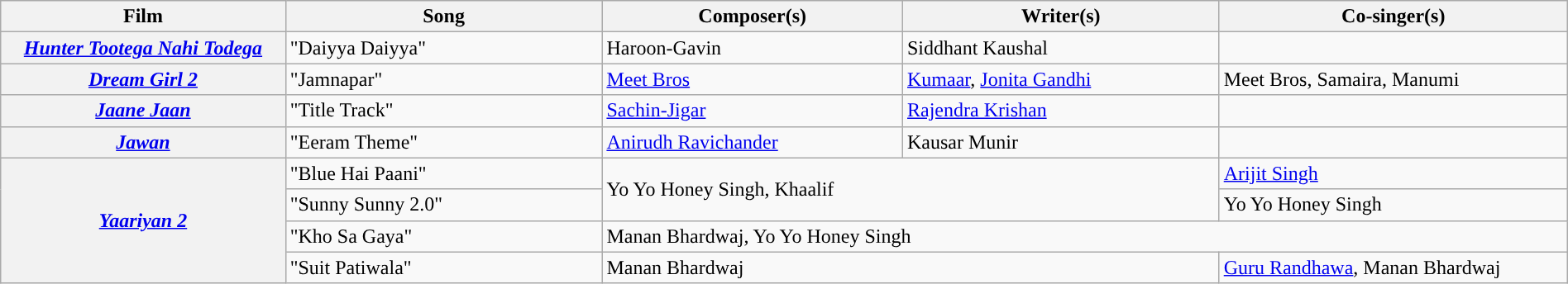<table class="wikitable plainrowheaders" width="100%">
<tr>
<th width=18%>Film</th>
<th width=20%>Song</th>
<th width=19%>Composer(s)</th>
<th width=20%>Writer(s)</th>
<th width=22%>Co-singer(s)</th>
</tr>
<tr>
<th><em><a href='#'>Hunter Tootega Nahi Todega</a></em></th>
<td>"Daiyya Daiyya"</td>
<td>Haroon-Gavin</td>
<td>Siddhant Kaushal</td>
<td></td>
</tr>
<tr>
<th><em><a href='#'>Dream Girl 2</a></em></th>
<td>"Jamnapar"</td>
<td><a href='#'>Meet Bros</a></td>
<td><a href='#'>Kumaar</a>, <a href='#'>Jonita Gandhi</a></td>
<td>Meet Bros, Samaira, Manumi</td>
</tr>
<tr>
<th><em><a href='#'>Jaane Jaan</a></em></th>
<td>"Title Track"</td>
<td><a href='#'>Sachin-Jigar</a></td>
<td><a href='#'>Rajendra Krishan</a></td>
<td></td>
</tr>
<tr>
<th><a href='#'><em>Jawan</em></a></th>
<td>"Eeram Theme"</td>
<td><a href='#'>Anirudh Ravichander</a></td>
<td>Kausar Munir</td>
<td></td>
</tr>
<tr>
<th rowspan="4"><em><a href='#'>Yaariyan 2</a></em></th>
<td>"Blue Hai Paani"</td>
<td colspan="2" rowspan="2">Yo Yo Honey Singh, Khaalif</td>
<td><a href='#'>Arijit Singh</a></td>
</tr>
<tr>
<td>"Sunny Sunny 2.0"</td>
<td>Yo Yo Honey Singh</td>
</tr>
<tr>
<td>"Kho Sa Gaya"</td>
<td colspan="3">Manan Bhardwaj, Yo Yo Honey Singh</td>
</tr>
<tr>
<td>"Suit Patiwala"</td>
<td colspan="2">Manan Bhardwaj</td>
<td><a href='#'>Guru Randhawa</a>, Manan Bhardwaj</td>
</tr>
</table>
